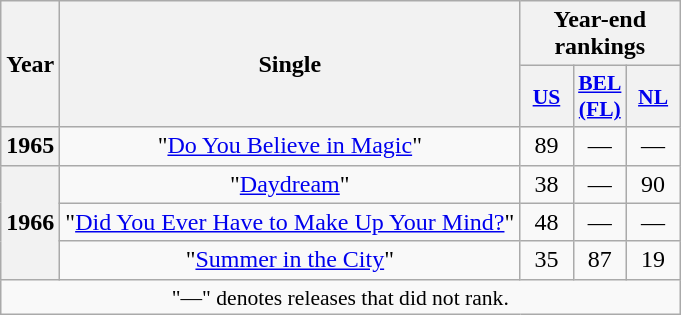<table class="wikitable plainrowheaders" style="text-align:center;" border="1">
<tr>
<th rowspan="2">Year</th>
<th rowspan="2">Single</th>
<th style="width:5em;" colspan="3" align="center">Year-end rankings</th>
</tr>
<tr>
<th scope="col" style="width:2em;font-size:90%;" align="center"><a href='#'>US</a><br></th>
<th scope="col" style="width:2em;font-size:90%;" align="center"><a href='#'>BEL<br>(FL)</a><br></th>
<th scope="col" style="width:2em;font-size:90%;" align="center"><a href='#'>NL</a><br></th>
</tr>
<tr>
<th scope="row">1965</th>
<td>"<a href='#'>Do You Believe in Magic</a>"</td>
<td>89</td>
<td>—</td>
<td>—</td>
</tr>
<tr>
<th scope="rowgroup" rowspan="3">1966</th>
<td>"<a href='#'>Daydream</a>"</td>
<td>38</td>
<td>—</td>
<td>90</td>
</tr>
<tr>
<td>"<a href='#'>Did You Ever Have to Make Up Your Mind?</a>"</td>
<td>48</td>
<td>—</td>
<td>—</td>
</tr>
<tr>
<td>"<a href='#'>Summer in the City</a>"</td>
<td>35</td>
<td>87</td>
<td>19</td>
</tr>
<tr>
<td colspan="5" style="font-size:90%">"—" denotes releases that did not rank.</td>
</tr>
</table>
